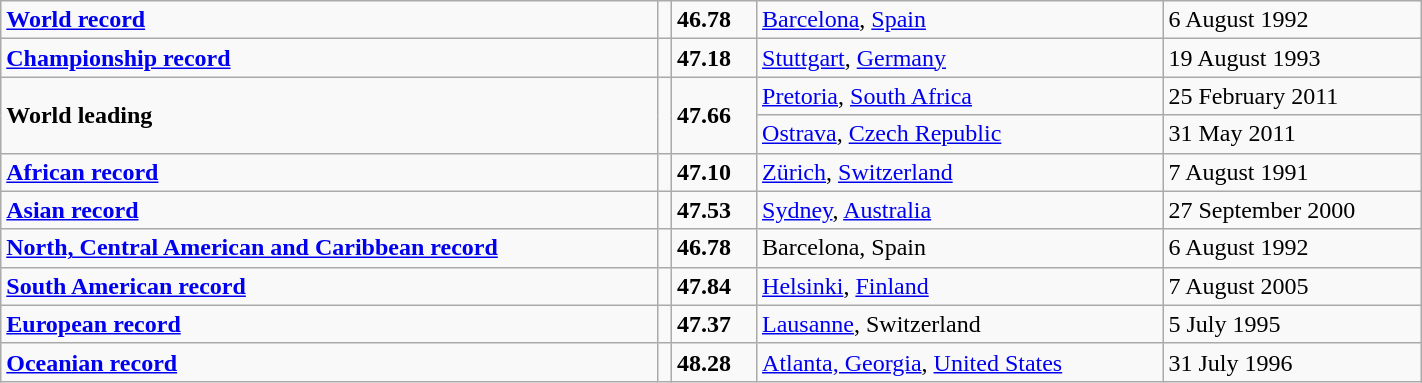<table class="wikitable" width=75%>
<tr>
<td><strong><a href='#'>World record</a></strong></td>
<td></td>
<td><strong>46.78</strong></td>
<td><a href='#'>Barcelona</a>, <a href='#'>Spain</a></td>
<td>6 August 1992</td>
</tr>
<tr>
<td><strong><a href='#'>Championship record</a></strong></td>
<td></td>
<td><strong>47.18</strong></td>
<td><a href='#'>Stuttgart</a>, <a href='#'>Germany</a></td>
<td>19 August 1993</td>
</tr>
<tr>
<td rowspan=2><strong>World leading</strong></td>
<td rowspan=2></td>
<td rowspan=2><strong>47.66</strong></td>
<td><a href='#'>Pretoria</a>, <a href='#'>South Africa</a></td>
<td>25 February 2011</td>
</tr>
<tr>
<td><a href='#'>Ostrava</a>, <a href='#'>Czech Republic</a></td>
<td>31 May 2011</td>
</tr>
<tr>
<td><strong><a href='#'>African record</a></strong></td>
<td></td>
<td><strong>47.10</strong></td>
<td><a href='#'>Zürich</a>, <a href='#'>Switzerland</a></td>
<td>7 August 1991</td>
</tr>
<tr>
<td><strong><a href='#'>Asian record</a></strong></td>
<td></td>
<td><strong>47.53</strong></td>
<td><a href='#'>Sydney</a>, <a href='#'>Australia</a></td>
<td>27 September 2000</td>
</tr>
<tr>
<td><strong><a href='#'>North, Central American and Caribbean record</a></strong></td>
<td></td>
<td><strong>46.78</strong></td>
<td>Barcelona, Spain</td>
<td>6 August 1992</td>
</tr>
<tr>
<td><strong><a href='#'>South American record</a></strong></td>
<td></td>
<td><strong>47.84</strong></td>
<td><a href='#'>Helsinki</a>, <a href='#'>Finland</a></td>
<td>7 August 2005</td>
</tr>
<tr>
<td><strong><a href='#'>European record</a></strong></td>
<td></td>
<td><strong>47.37</strong></td>
<td><a href='#'>Lausanne</a>, Switzerland</td>
<td>5 July 1995</td>
</tr>
<tr>
<td><strong><a href='#'>Oceanian record</a></strong></td>
<td></td>
<td><strong>48.28</strong></td>
<td><a href='#'>Atlanta, Georgia</a>, <a href='#'>United States</a></td>
<td>31 July 1996</td>
</tr>
</table>
